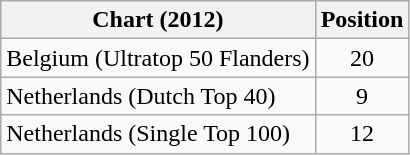<table class="wikitable sortable">
<tr>
<th scope="col">Chart (2012)</th>
<th scope="col">Position</th>
</tr>
<tr>
<td>Belgium (Ultratop 50 Flanders)</td>
<td align="center">20</td>
</tr>
<tr>
<td>Netherlands (Dutch Top 40)</td>
<td align="center">9</td>
</tr>
<tr>
<td>Netherlands (Single Top 100)</td>
<td align="center">12</td>
</tr>
</table>
